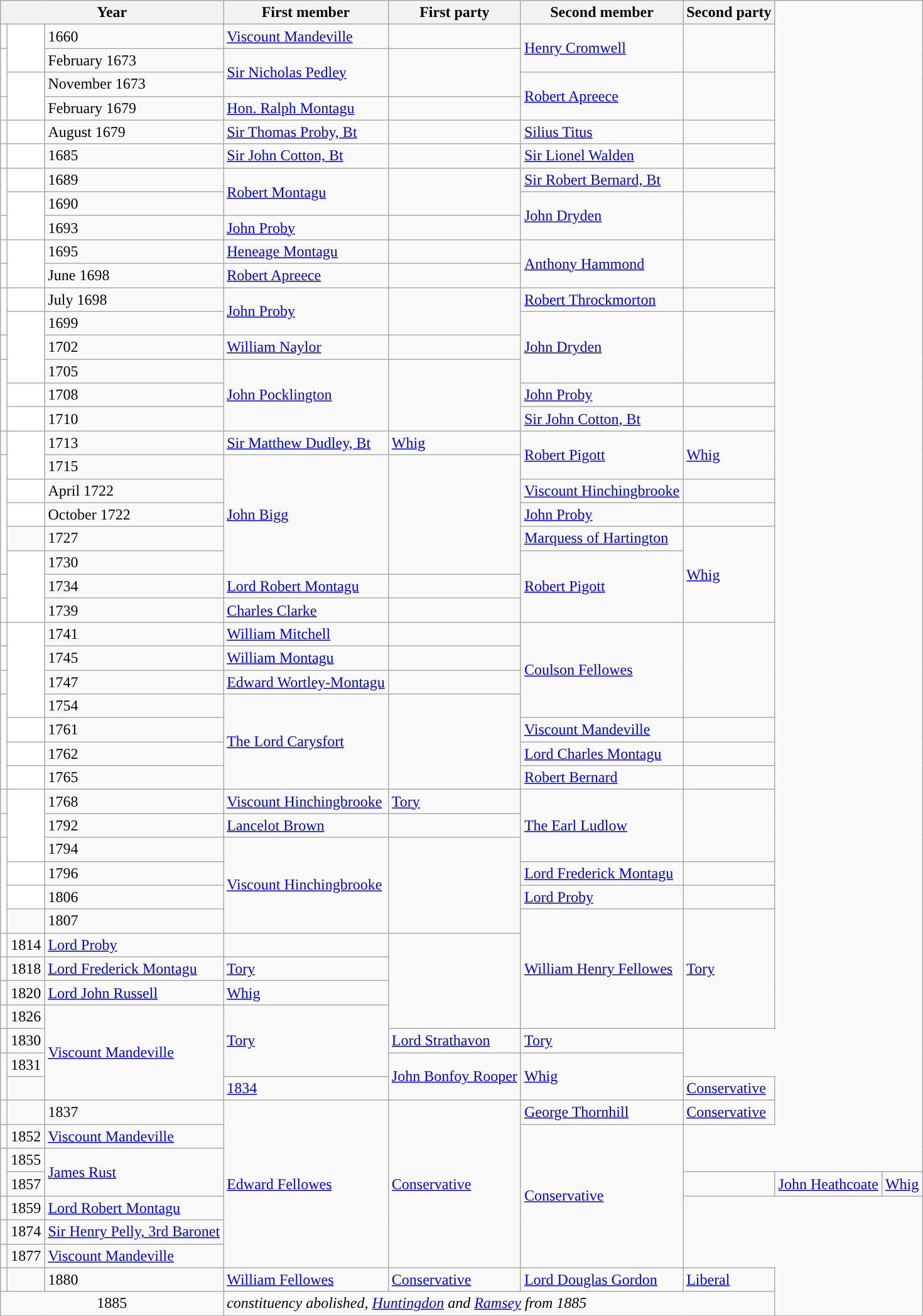<table class="wikitable">
<tr>
<th colspan="3">Year</th>
<th>First member</th>
<th>First party</th>
<th>Second member</th>
<th>Second party</th>
</tr>
<tr>
<td style="color:inherit;background-color: white"></td>
<td style="color:inherit;background-color: white" rowspan="2"></td>
<td>1660</td>
<td><a href='#'>Viscount Mandeville</a></td>
<td></td>
<td rowspan="2"><a href='#'>Henry Cromwell</a></td>
<td rowspan="2"></td>
</tr>
<tr>
<td style="color:inherit;background-color: white" rowspan="2"></td>
<td>February 1673</td>
<td rowspan="2"><a href='#'>Sir Nicholas Pedley</a></td>
<td rowspan="2"></td>
</tr>
<tr>
<td style="color:inherit;background-color: white" rowspan="2"></td>
<td>November 1673</td>
<td rowspan="2"><a href='#'>Robert Apreece</a></td>
<td rowspan="2"></td>
</tr>
<tr>
<td style="color:inherit;background-color: white"></td>
<td>February 1679</td>
<td><a href='#'>Hon. Ralph Montagu</a></td>
<td></td>
</tr>
<tr>
<td style="color:inherit;background-color: white"></td>
<td style="color:inherit;background-color: white"></td>
<td>August 1679</td>
<td><a href='#'>Sir Thomas Proby, Bt</a></td>
<td></td>
<td><a href='#'>Silius Titus</a></td>
<td></td>
</tr>
<tr>
<td style="color:inherit;background-color: white"></td>
<td style="color:inherit;background-color: white"></td>
<td>1685</td>
<td><a href='#'>Sir John Cotton, Bt</a></td>
<td></td>
<td><a href='#'>Sir Lionel Walden</a></td>
<td></td>
</tr>
<tr>
<td style="color:inherit;background-color: white" rowspan="2"></td>
<td style="color:inherit;background-color: white"></td>
<td>1689</td>
<td rowspan="2"><a href='#'>Robert Montagu</a></td>
<td rowspan="2"></td>
<td><a href='#'>Sir Robert Bernard, Bt</a></td>
<td></td>
</tr>
<tr>
<td style="color:inherit;background-color: white" rowspan="2"></td>
<td>1690</td>
<td rowspan="2"><a href='#'>John Dryden</a></td>
<td rowspan="2"></td>
</tr>
<tr>
<td style="color:inherit;background-color: white"></td>
<td>1693</td>
<td><a href='#'>John Proby</a></td>
<td></td>
</tr>
<tr>
<td style="color:inherit;background-color: white"></td>
<td style="color:inherit;background-color: white" rowspan="2"></td>
<td>1695</td>
<td><a href='#'>Heneage Montagu</a></td>
<td></td>
<td rowspan="2"><a href='#'>Anthony Hammond</a></td>
<td rowspan="2"></td>
</tr>
<tr>
<td style="color:inherit;background-color: white"></td>
<td>June 1698</td>
<td><a href='#'>Robert Apreece</a></td>
<td></td>
</tr>
<tr>
<td style="color:inherit;background-color: white" rowspan="2"></td>
<td style="color:inherit;background-color: white"></td>
<td>July 1698</td>
<td rowspan="2"><a href='#'>John Proby</a></td>
<td rowspan="2"></td>
<td><a href='#'>Robert Throckmorton</a></td>
<td></td>
</tr>
<tr>
<td style="color:inherit;background-color: white" rowspan="3"></td>
<td>1699</td>
<td rowspan="3"><a href='#'>John Dryden</a></td>
<td rowspan="3"></td>
</tr>
<tr>
<td style="color:inherit;background-color: white"></td>
<td>1702</td>
<td><a href='#'>William Naylor</a></td>
<td></td>
</tr>
<tr>
<td style="color:inherit;background-color: white" rowspan="3"></td>
<td>1705</td>
<td rowspan="3"><a href='#'>John Pocklington</a></td>
<td rowspan="3"></td>
</tr>
<tr>
<td style="color:inherit;background-color: white"></td>
<td>1708</td>
<td><a href='#'>John Proby</a></td>
<td></td>
</tr>
<tr>
<td style="color:inherit;background-color: white"></td>
<td>1710</td>
<td><a href='#'>Sir John Cotton, Bt</a></td>
<td></td>
</tr>
<tr>
<td style="color:inherit;background-color: "></td>
<td style="color:inherit;background-color: white" rowspan="2"></td>
<td>1713</td>
<td><a href='#'>Sir Matthew Dudley, Bt</a></td>
<td><a href='#'>Whig</a></td>
<td rowspan="2"><a href='#'>Robert Pigott</a></td>
<td rowspan="2"><a href='#'>Whig</a></td>
</tr>
<tr>
<td style="color:inherit;background-color: white" rowspan="5"></td>
<td>1715</td>
<td rowspan="5"><a href='#'>John Bigg</a></td>
<td rowspan="5"></td>
</tr>
<tr>
<td style="color:inherit;background-color: white"></td>
<td>April 1722</td>
<td><a href='#'>Viscount Hinchingbrooke</a></td>
<td></td>
</tr>
<tr>
<td style="color:inherit;background-color: white"></td>
<td>October 1722</td>
<td><a href='#'>John Proby</a></td>
<td></td>
</tr>
<tr>
<td style="color:inherit;background-color: "></td>
<td>1727</td>
<td><a href='#'>Marquess of Hartington</a></td>
<td rowspan="4"><a href='#'>Whig</a></td>
</tr>
<tr>
<td style="color:inherit;background-color: white" rowspan="3"></td>
<td>1730</td>
<td rowspan="3"><a href='#'>Robert Pigott</a></td>
</tr>
<tr>
<td style="color:inherit;background-color: white"></td>
<td>1734</td>
<td><a href='#'>Lord Robert Montagu</a></td>
<td></td>
</tr>
<tr>
<td style="color:inherit;background-color: white"></td>
<td>1739</td>
<td><a href='#'>Charles Clarke</a></td>
<td></td>
</tr>
<tr>
<td style="color:inherit;background-color: white"></td>
<td style="color:inherit;background-color: white" rowspan="4"></td>
<td>1741</td>
<td><a href='#'>William Mitchell</a></td>
<td></td>
<td rowspan="4"><a href='#'>Coulson Fellowes</a></td>
<td rowspan="4"></td>
</tr>
<tr>
<td style="color:inherit;background-color: white"></td>
<td>1745</td>
<td><a href='#'>William Montagu</a></td>
<td></td>
</tr>
<tr>
<td style="color:inherit;background-color: white"></td>
<td>1747</td>
<td><a href='#'>Edward Wortley-Montagu</a></td>
<td></td>
</tr>
<tr>
<td style="color:inherit;background-color: white" rowspan="4"></td>
<td>1754</td>
<td rowspan="4"><a href='#'>The Lord Carysfort</a></td>
<td rowspan="4"></td>
</tr>
<tr>
<td style="color:inherit;background-color: white"></td>
<td>1761</td>
<td><a href='#'>Viscount Mandeville</a></td>
<td></td>
</tr>
<tr>
<td style="color:inherit;background-color: white"></td>
<td>1762</td>
<td><a href='#'>Lord Charles Montagu</a></td>
<td></td>
</tr>
<tr>
<td style="color:inherit;background-color: white"></td>
<td>1765</td>
<td><a href='#'>Robert Bernard</a></td>
<td></td>
</tr>
<tr>
<td style="color:inherit;background-color: "></td>
<td style="color:inherit;background-color: white" rowspan="3"></td>
<td>1768</td>
<td><a href='#'>Viscount Hinchingbrooke</a></td>
<td><a href='#'>Tory</a></td>
<td rowspan="3"><a href='#'>The Earl Ludlow</a></td>
<td rowspan="3"></td>
</tr>
<tr>
<td style="color:inherit;background-color: white"></td>
<td>1792</td>
<td><a href='#'>Lancelot Brown</a></td>
<td></td>
</tr>
<tr>
<td style="color:inherit;background-color: white" rowspan="4"></td>
<td>1794</td>
<td rowspan="4"><a href='#'>Viscount Hinchingbrooke</a></td>
<td rowspan="4"></td>
</tr>
<tr>
<td style="color:inherit;background-color: white"></td>
<td>1796</td>
<td><a href='#'>Lord Frederick Montagu</a></td>
<td></td>
</tr>
<tr>
<td style="color:inherit;background-color: white"></td>
<td>1806</td>
<td><a href='#'>Lord Proby</a></td>
<td></td>
</tr>
<tr>
<td style="color:inherit;background-color: "></td>
<td>1807</td>
<td rowspan="5"><a href='#'>William Henry Fellowes</a></td>
<td rowspan="5"><a href='#'>Tory</a></td>
</tr>
<tr>
<td style="color:inherit;background-color: white"></td>
<td>1814</td>
<td><a href='#'>Lord Proby</a></td>
<td></td>
</tr>
<tr>
<td style="color:inherit;background-color: "></td>
<td>1818</td>
<td><a href='#'>Lord Frederick Montagu</a></td>
<td><a href='#'>Tory</a></td>
</tr>
<tr>
<td style="color:inherit;background-color: "></td>
<td>1820</td>
<td><a href='#'>Lord John Russell</a></td>
<td><a href='#'>Whig</a></td>
</tr>
<tr>
<td style="color:inherit;background-color: "></td>
<td>1826</td>
<td rowspan="4"><a href='#'>Viscount Mandeville</a></td>
<td rowspan="3"><a href='#'>Tory</a></td>
</tr>
<tr>
<td style="color:inherit;background-color: "></td>
<td>1830</td>
<td><a href='#'>Lord Strathavon</a></td>
<td><a href='#'>Tory</a></td>
</tr>
<tr>
<td rowspan="2" style="color:inherit;background-color: "></td>
<td>1831</td>
<td rowspan="2"><a href='#'>John Bonfoy Rooper</a></td>
<td rowspan="2"><a href='#'>Whig</a></td>
</tr>
<tr>
<td style="color:inherit;background-color: "></td>
<td><a href='#'>1834</a></td>
<td><a href='#'>Conservative</a></td>
</tr>
<tr>
<td style="color:inherit;background-color: "></td>
<td style="color:inherit;background-color: "></td>
<td>1837</td>
<td rowspan="7"><a href='#'>Edward Fellowes</a></td>
<td rowspan="7"><a href='#'>Conservative</a></td>
<td><a href='#'>George Thornhill</a></td>
<td><a href='#'>Conservative</a></td>
</tr>
<tr>
<td style="color:inherit;background-color: "></td>
<td>1852</td>
<td><a href='#'>Viscount Mandeville</a></td>
<td rowspan="6"><a href='#'>Conservative</a></td>
</tr>
<tr>
<td rowspan="2" style="color:inherit;background-color: "></td>
<td>1855</td>
<td rowspan="2"><a href='#'>James Rust</a></td>
</tr>
<tr>
<td>1857</td>
<td style="color:inherit;background-color: "></td>
<td><a href='#'>John Heathcoate</a></td>
<td><a href='#'>Whig</a></td>
</tr>
<tr>
<td style="color:inherit;background-color: "></td>
<td>1859</td>
<td><a href='#'>Lord Robert Montagu</a></td>
</tr>
<tr>
<td style="color:inherit;background-color: "></td>
<td>1874</td>
<td><a href='#'>Sir Henry Pelly, 3rd Baronet</a></td>
</tr>
<tr>
<td style="color:inherit;background-color: "></td>
<td>1877</td>
<td><a href='#'>Viscount Mandeville</a></td>
</tr>
<tr>
<td style="color:inherit;background-color: "></td>
<td style="color:inherit;background-color: "></td>
<td>1880</td>
<td><a href='#'>William Fellowes</a></td>
<td><a href='#'>Conservative</a></td>
<td><a href='#'>Lord Douglas Gordon</a></td>
<td><a href='#'>Liberal</a></td>
</tr>
<tr>
<td colspan="3" align="center">1885</td>
<td colspan="4"><em>constituency abolished, <a href='#'>Huntingdon</a> and <a href='#'>Ramsey</a> from 1885</em></td>
</tr>
</table>
